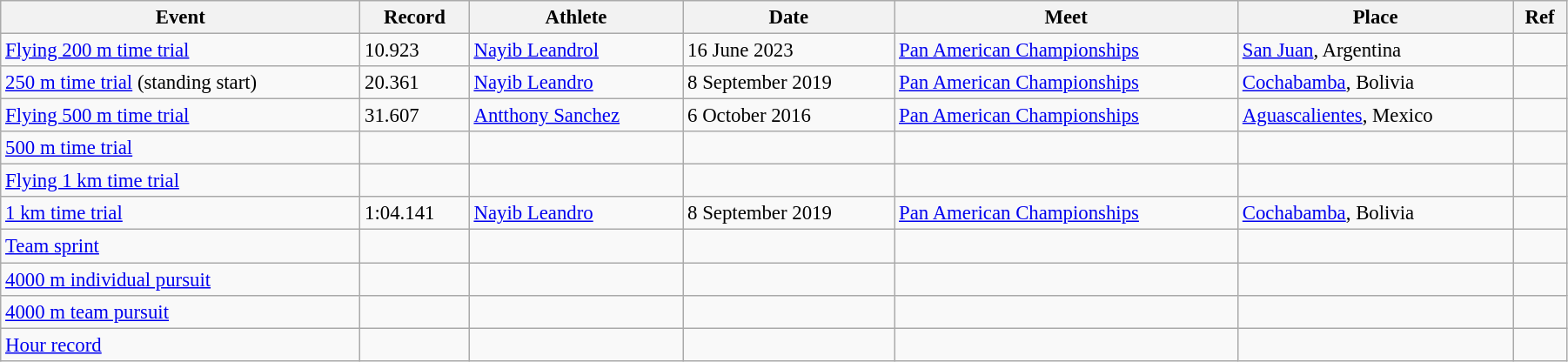<table class="wikitable" style="font-size:95%; width: 95%;">
<tr>
<th>Event</th>
<th>Record</th>
<th>Athlete</th>
<th>Date</th>
<th>Meet</th>
<th>Place</th>
<th>Ref</th>
</tr>
<tr>
<td><a href='#'>Flying 200 m time trial</a></td>
<td>10.923</td>
<td><a href='#'>Nayib Leandrol</a></td>
<td>16 June 2023</td>
<td><a href='#'>Pan American Championships</a></td>
<td><a href='#'>San Juan</a>, Argentina</td>
<td></td>
</tr>
<tr>
<td><a href='#'>250 m time trial</a> (standing start)</td>
<td>20.361</td>
<td><a href='#'>Nayib Leandro</a></td>
<td>8 September 2019</td>
<td><a href='#'>Pan American Championships</a></td>
<td><a href='#'>Cochabamba</a>, Bolivia</td>
<td></td>
</tr>
<tr>
<td><a href='#'>Flying 500 m time trial</a></td>
<td>31.607</td>
<td><a href='#'>Antthony Sanchez</a></td>
<td>6 October 2016</td>
<td><a href='#'>Pan American Championships</a></td>
<td><a href='#'>Aguascalientes</a>, Mexico</td>
<td></td>
</tr>
<tr>
<td><a href='#'>500 m time trial</a></td>
<td></td>
<td></td>
<td></td>
<td></td>
<td></td>
<td></td>
</tr>
<tr>
<td><a href='#'>Flying 1 km time trial</a></td>
<td></td>
<td></td>
<td></td>
<td></td>
<td></td>
<td></td>
</tr>
<tr>
<td><a href='#'>1 km time trial</a></td>
<td>1:04.141</td>
<td><a href='#'>Nayib Leandro</a></td>
<td>8 September 2019</td>
<td><a href='#'>Pan American Championships</a></td>
<td><a href='#'>Cochabamba</a>, Bolivia</td>
<td></td>
</tr>
<tr>
<td><a href='#'>Team sprint</a></td>
<td></td>
<td></td>
<td></td>
<td></td>
<td></td>
<td></td>
</tr>
<tr>
<td><a href='#'>4000 m individual pursuit</a></td>
<td></td>
<td></td>
<td></td>
<td></td>
<td></td>
<td></td>
</tr>
<tr>
<td><a href='#'>4000 m team pursuit</a></td>
<td></td>
<td></td>
<td></td>
<td></td>
<td></td>
<td></td>
</tr>
<tr>
<td><a href='#'>Hour record</a></td>
<td></td>
<td></td>
<td></td>
<td></td>
<td></td>
<td></td>
</tr>
</table>
